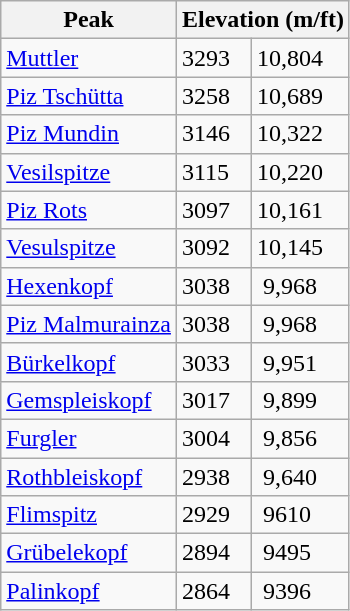<table class="wikitable sortable">
<tr>
<th>Peak</th>
<th colspan=2>Elevation (m/ft)</th>
</tr>
<tr>
<td><a href='#'>Muttler</a></td>
<td>3293</td>
<td>10,804</td>
</tr>
<tr>
<td><a href='#'>Piz Tschütta</a></td>
<td>3258</td>
<td>10,689</td>
</tr>
<tr>
<td><a href='#'>Piz Mundin</a></td>
<td>3146</td>
<td>10,322</td>
</tr>
<tr>
<td><a href='#'>Vesilspitze</a></td>
<td>3115</td>
<td>10,220</td>
</tr>
<tr>
<td><a href='#'>Piz Rots</a></td>
<td>3097</td>
<td>10,161</td>
</tr>
<tr>
<td><a href='#'>Vesulspitze</a></td>
<td>3092</td>
<td>10,145</td>
</tr>
<tr>
<td><a href='#'>Hexenkopf</a></td>
<td>3038</td>
<td> 9,968</td>
</tr>
<tr>
<td><a href='#'>Piz Malmurainza</a></td>
<td>3038</td>
<td> 9,968</td>
</tr>
<tr>
<td><a href='#'>Bürkelkopf</a></td>
<td>3033</td>
<td> 9,951</td>
</tr>
<tr>
<td><a href='#'>Gemspleiskopf</a></td>
<td>3017</td>
<td> 9,899</td>
</tr>
<tr>
<td><a href='#'>Furgler</a></td>
<td>3004</td>
<td> 9,856</td>
</tr>
<tr>
<td><a href='#'>Rothbleiskopf</a></td>
<td>2938</td>
<td> 9,640</td>
</tr>
<tr>
<td><a href='#'>Flimspitz</a></td>
<td>2929</td>
<td> 9610</td>
</tr>
<tr>
<td><a href='#'>Grübelekopf</a></td>
<td>2894</td>
<td> 9495</td>
</tr>
<tr>
<td><a href='#'>Palinkopf</a></td>
<td>2864</td>
<td> 9396</td>
</tr>
</table>
